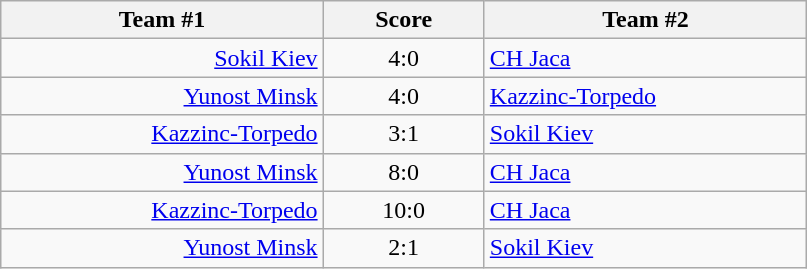<table class="wikitable" style="text-align: center;">
<tr>
<th width=22%>Team #1</th>
<th width=11%>Score</th>
<th width=22%>Team #2</th>
</tr>
<tr>
<td style="text-align: right;"><a href='#'>Sokil Kiev</a> </td>
<td>4:0</td>
<td style="text-align: left;"> <a href='#'>CH Jaca</a></td>
</tr>
<tr>
<td style="text-align: right;"><a href='#'>Yunost Minsk</a> </td>
<td>4:0</td>
<td style="text-align: left;"> <a href='#'>Kazzinc-Torpedo</a></td>
</tr>
<tr>
<td style="text-align: right;"><a href='#'>Kazzinc-Torpedo</a> </td>
<td>3:1</td>
<td style="text-align: left;"> <a href='#'>Sokil Kiev</a></td>
</tr>
<tr>
<td style="text-align: right;"><a href='#'>Yunost Minsk</a> </td>
<td>8:0</td>
<td style="text-align: left;"> <a href='#'>CH Jaca</a></td>
</tr>
<tr>
<td style="text-align: right;"><a href='#'>Kazzinc-Torpedo</a> </td>
<td>10:0</td>
<td style="text-align: left;"> <a href='#'>CH Jaca</a></td>
</tr>
<tr>
<td style="text-align: right;"><a href='#'>Yunost Minsk</a> </td>
<td>2:1</td>
<td style="text-align: left;"> <a href='#'>Sokil Kiev</a></td>
</tr>
</table>
